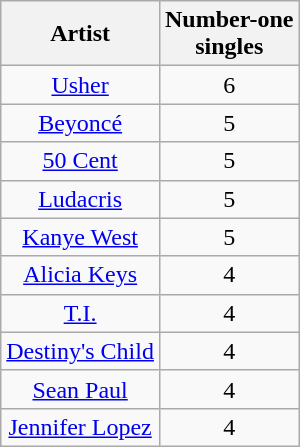<table class="wikitable sortable" border="1" style="text-align: center;">
<tr>
<th>Artist</th>
<th>Number-one<br>singles</th>
</tr>
<tr>
<td><a href='#'>Usher</a></td>
<td>6</td>
</tr>
<tr>
<td><a href='#'>Beyoncé</a></td>
<td>5</td>
</tr>
<tr>
<td><a href='#'>50 Cent</a></td>
<td>5</td>
</tr>
<tr>
<td><a href='#'>Ludacris</a></td>
<td>5</td>
</tr>
<tr>
<td><a href='#'>Kanye West</a></td>
<td>5</td>
</tr>
<tr>
<td><a href='#'>Alicia Keys</a></td>
<td>4</td>
</tr>
<tr>
<td><a href='#'>T.I.</a></td>
<td>4</td>
</tr>
<tr>
<td><a href='#'>Destiny's Child</a></td>
<td>4</td>
</tr>
<tr>
<td><a href='#'>Sean Paul</a></td>
<td>4</td>
</tr>
<tr>
<td><a href='#'>Jennifer Lopez</a></td>
<td>4</td>
</tr>
</table>
